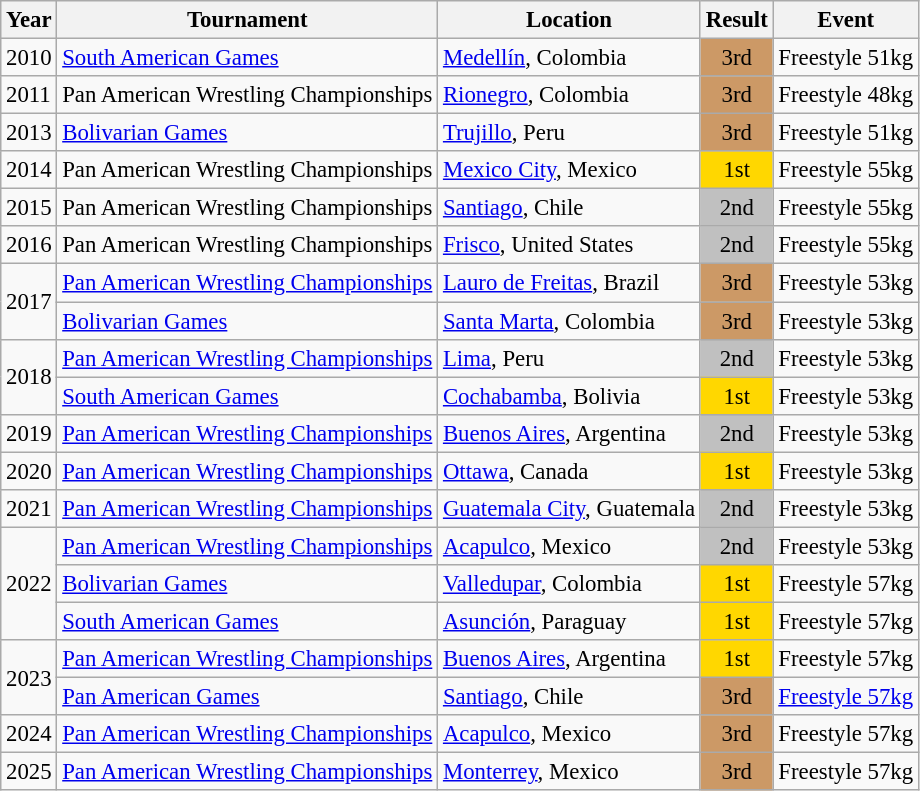<table class="wikitable" style="font-size:95%;">
<tr>
<th>Year</th>
<th>Tournament</th>
<th>Location</th>
<th>Result</th>
<th>Event</th>
</tr>
<tr>
<td>2010</td>
<td><a href='#'>South American Games</a></td>
<td><a href='#'>Medellín</a>, Colombia</td>
<td align="center" bgcolor="cc9966">3rd</td>
<td>Freestyle 51kg</td>
</tr>
<tr>
<td>2011</td>
<td>Pan American Wrestling Championships</td>
<td><a href='#'>Rionegro</a>, Colombia</td>
<td align="center" bgcolor="cc9966">3rd</td>
<td>Freestyle 48kg</td>
</tr>
<tr>
<td>2013</td>
<td><a href='#'>Bolivarian Games</a></td>
<td><a href='#'>Trujillo</a>, Peru</td>
<td align="center" bgcolor="cc9966">3rd</td>
<td>Freestyle 51kg</td>
</tr>
<tr>
<td>2014</td>
<td>Pan American Wrestling Championships</td>
<td><a href='#'>Mexico City</a>, Mexico</td>
<td align="center" bgcolor="gold">1st</td>
<td>Freestyle 55kg</td>
</tr>
<tr>
<td>2015</td>
<td>Pan American Wrestling Championships</td>
<td><a href='#'>Santiago</a>, Chile</td>
<td align="center" bgcolor="silver">2nd</td>
<td>Freestyle 55kg</td>
</tr>
<tr>
<td>2016</td>
<td>Pan American Wrestling Championships</td>
<td><a href='#'>Frisco</a>, United States</td>
<td align="center" bgcolor="silver">2nd</td>
<td>Freestyle 55kg</td>
</tr>
<tr>
<td rowspan=2>2017</td>
<td><a href='#'>Pan American Wrestling Championships</a></td>
<td><a href='#'>Lauro de Freitas</a>, Brazil</td>
<td align="center" bgcolor="cc9966">3rd</td>
<td>Freestyle 53kg</td>
</tr>
<tr>
<td><a href='#'>Bolivarian Games</a></td>
<td><a href='#'>Santa Marta</a>, Colombia</td>
<td align="center" bgcolor="cc9966">3rd</td>
<td>Freestyle 53kg</td>
</tr>
<tr>
<td rowspan=2>2018</td>
<td><a href='#'>Pan American Wrestling Championships</a></td>
<td><a href='#'>Lima</a>, Peru</td>
<td align="center" bgcolor="silver">2nd</td>
<td>Freestyle 53kg</td>
</tr>
<tr>
<td><a href='#'>South American Games</a></td>
<td><a href='#'>Cochabamba</a>, Bolivia</td>
<td align="center" bgcolor="gold">1st</td>
<td>Freestyle 53kg</td>
</tr>
<tr>
<td>2019</td>
<td><a href='#'>Pan American Wrestling Championships</a></td>
<td><a href='#'>Buenos Aires</a>, Argentina</td>
<td align="center" bgcolor="silver">2nd</td>
<td>Freestyle 53kg</td>
</tr>
<tr>
<td>2020</td>
<td><a href='#'>Pan American Wrestling Championships</a></td>
<td><a href='#'>Ottawa</a>, Canada</td>
<td align="center" bgcolor="gold">1st</td>
<td>Freestyle 53kg</td>
</tr>
<tr>
<td>2021</td>
<td><a href='#'>Pan American Wrestling Championships</a></td>
<td><a href='#'>Guatemala City</a>, Guatemala</td>
<td align="center" bgcolor="silver">2nd</td>
<td>Freestyle 53kg</td>
</tr>
<tr>
<td rowspan=3>2022</td>
<td><a href='#'>Pan American Wrestling Championships</a></td>
<td><a href='#'>Acapulco</a>, Mexico</td>
<td align="center" bgcolor="silver">2nd</td>
<td>Freestyle 53kg</td>
</tr>
<tr>
<td><a href='#'>Bolivarian Games</a></td>
<td><a href='#'>Valledupar</a>, Colombia</td>
<td align="center" bgcolor="gold">1st</td>
<td>Freestyle 57kg</td>
</tr>
<tr>
<td><a href='#'>South American Games</a></td>
<td><a href='#'>Asunción</a>, Paraguay</td>
<td align="center" bgcolor="gold">1st</td>
<td>Freestyle 57kg</td>
</tr>
<tr>
<td rowspan=2>2023</td>
<td><a href='#'>Pan American Wrestling Championships</a></td>
<td><a href='#'>Buenos Aires</a>, Argentina</td>
<td align="center" bgcolor="gold">1st</td>
<td>Freestyle 57kg</td>
</tr>
<tr>
<td><a href='#'>Pan American Games</a></td>
<td><a href='#'>Santiago</a>, Chile</td>
<td align="center" bgcolor="cc9966">3rd</td>
<td><a href='#'>Freestyle 57kg</a></td>
</tr>
<tr>
<td>2024</td>
<td><a href='#'>Pan American Wrestling Championships</a></td>
<td><a href='#'>Acapulco</a>, Mexico</td>
<td align="center" bgcolor="cc9966">3rd</td>
<td>Freestyle 57kg</td>
</tr>
<tr>
<td>2025</td>
<td><a href='#'>Pan American Wrestling Championships</a></td>
<td><a href='#'>Monterrey</a>, Mexico</td>
<td align="center" bgcolor="cc9966">3rd</td>
<td>Freestyle 57kg</td>
</tr>
</table>
